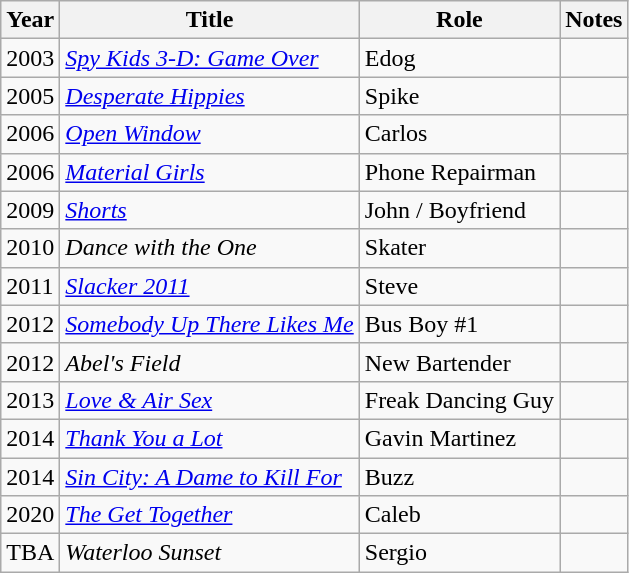<table class="wikitable sortable">
<tr>
<th>Year</th>
<th>Title</th>
<th>Role</th>
<th>Notes</th>
</tr>
<tr>
<td>2003</td>
<td><em><a href='#'>Spy Kids 3-D: Game Over</a></em></td>
<td>Edog</td>
<td></td>
</tr>
<tr>
<td>2005</td>
<td><em><a href='#'>Desperate Hippies</a></em></td>
<td>Spike</td>
<td></td>
</tr>
<tr>
<td>2006</td>
<td><a href='#'><em>Open Window</em></a></td>
<td>Carlos</td>
<td></td>
</tr>
<tr>
<td>2006</td>
<td><em><a href='#'>Material Girls</a></em></td>
<td>Phone Repairman</td>
<td></td>
</tr>
<tr>
<td>2009</td>
<td><a href='#'><em>Shorts</em></a></td>
<td>John / Boyfriend</td>
<td></td>
</tr>
<tr>
<td>2010</td>
<td><em>Dance with the One</em></td>
<td>Skater</td>
<td></td>
</tr>
<tr>
<td>2011</td>
<td><em><a href='#'>Slacker 2011</a></em></td>
<td>Steve</td>
<td></td>
</tr>
<tr>
<td>2012</td>
<td><a href='#'><em>Somebody Up There Likes Me</em></a></td>
<td>Bus Boy #1</td>
<td></td>
</tr>
<tr>
<td>2012</td>
<td><em>Abel's Field</em></td>
<td>New Bartender</td>
<td></td>
</tr>
<tr>
<td>2013</td>
<td><em><a href='#'>Love & Air Sex</a></em></td>
<td>Freak Dancing Guy</td>
<td></td>
</tr>
<tr>
<td>2014</td>
<td><em><a href='#'>Thank You a Lot</a></em></td>
<td>Gavin Martinez</td>
<td></td>
</tr>
<tr>
<td>2014</td>
<td><em><a href='#'>Sin City: A Dame to Kill For</a></em></td>
<td>Buzz</td>
<td></td>
</tr>
<tr>
<td>2020</td>
<td><em><a href='#'>The Get Together</a></em></td>
<td>Caleb</td>
<td></td>
</tr>
<tr>
<td>TBA</td>
<td><em>Waterloo Sunset</em></td>
<td>Sergio</td>
<td></td>
</tr>
</table>
